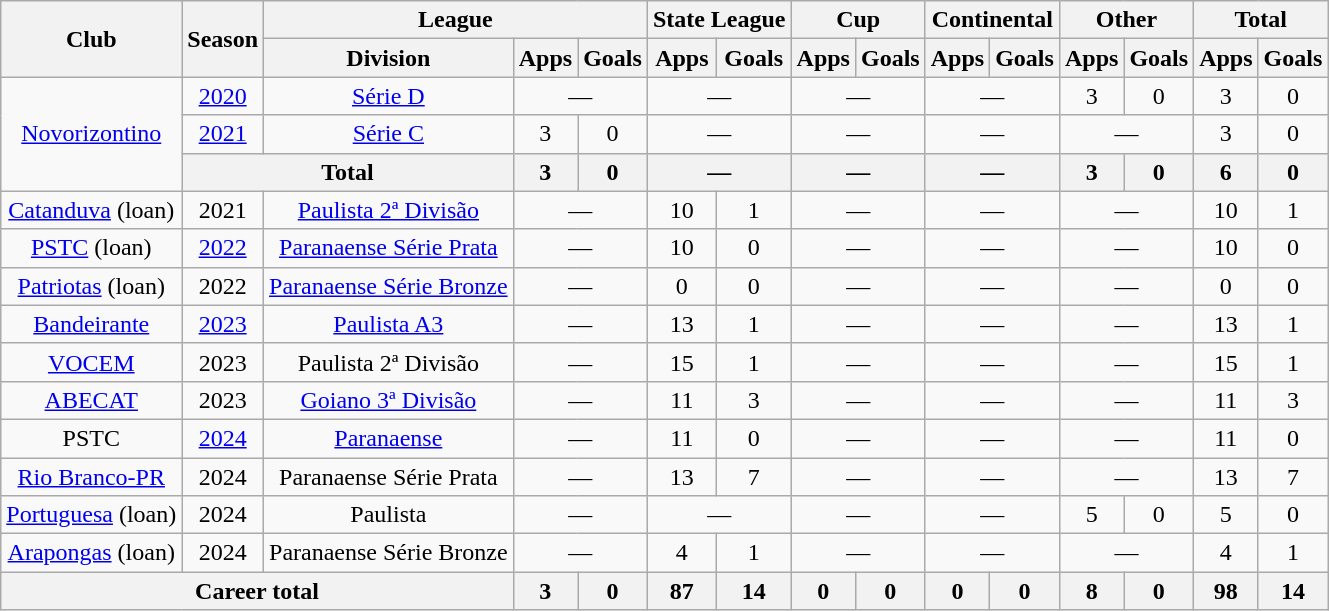<table class="wikitable" style="text-align: center;">
<tr>
<th rowspan="2">Club</th>
<th rowspan="2">Season</th>
<th colspan="3">League</th>
<th colspan="2">State League</th>
<th colspan="2">Cup</th>
<th colspan="2">Continental</th>
<th colspan="2">Other</th>
<th colspan="2">Total</th>
</tr>
<tr>
<th>Division</th>
<th>Apps</th>
<th>Goals</th>
<th>Apps</th>
<th>Goals</th>
<th>Apps</th>
<th>Goals</th>
<th>Apps</th>
<th>Goals</th>
<th>Apps</th>
<th>Goals</th>
<th>Apps</th>
<th>Goals</th>
</tr>
<tr>
<td rowspan="3" valign="center"><a href='#'>Novorizontino</a></td>
<td><a href='#'>2020</a></td>
<td><a href='#'>Série D</a></td>
<td colspan="2">—</td>
<td colspan="2">—</td>
<td colspan="2">—</td>
<td colspan="2">—</td>
<td>3</td>
<td>0</td>
<td>3</td>
<td>0</td>
</tr>
<tr>
<td><a href='#'>2021</a></td>
<td><a href='#'>Série C</a></td>
<td>3</td>
<td>0</td>
<td colspan="2">—</td>
<td colspan="2">—</td>
<td colspan="2">—</td>
<td colspan="2">—</td>
<td>3</td>
<td>0</td>
</tr>
<tr>
<th colspan="2">Total</th>
<th>3</th>
<th>0</th>
<th colspan="2">—</th>
<th colspan="2">—</th>
<th colspan="2">—</th>
<th>3</th>
<th>0</th>
<th>6</th>
<th>0</th>
</tr>
<tr>
<td valign="center"><a href='#'>Catanduva</a> (loan)</td>
<td>2021</td>
<td><a href='#'>Paulista 2ª Divisão</a></td>
<td colspan="2">—</td>
<td>10</td>
<td>1</td>
<td colspan="2">—</td>
<td colspan="2">—</td>
<td colspan="2">—</td>
<td>10</td>
<td>1</td>
</tr>
<tr>
<td valign="center"><a href='#'>PSTC</a> (loan)</td>
<td><a href='#'>2022</a></td>
<td><a href='#'>Paranaense Série Prata</a></td>
<td colspan="2">—</td>
<td>10</td>
<td>0</td>
<td colspan="2">—</td>
<td colspan="2">—</td>
<td colspan="2">—</td>
<td>10</td>
<td>0</td>
</tr>
<tr>
<td valign="center"><a href='#'>Patriotas</a> (loan)</td>
<td>2022</td>
<td><a href='#'>Paranaense Série Bronze</a></td>
<td colspan="2">—</td>
<td>0</td>
<td>0</td>
<td colspan="2">—</td>
<td colspan="2">—</td>
<td colspan="2">—</td>
<td>0</td>
<td>0</td>
</tr>
<tr>
<td valign="center"><a href='#'>Bandeirante</a></td>
<td><a href='#'>2023</a></td>
<td><a href='#'>Paulista A3</a></td>
<td colspan="2">—</td>
<td>13</td>
<td>1</td>
<td colspan="2">—</td>
<td colspan="2">—</td>
<td colspan="2">—</td>
<td>13</td>
<td>1</td>
</tr>
<tr>
<td valign="center"><a href='#'>VOCEM</a></td>
<td>2023</td>
<td>Paulista 2ª Divisão</td>
<td colspan="2">—</td>
<td>15</td>
<td>1</td>
<td colspan="2">—</td>
<td colspan="2">—</td>
<td colspan="2">—</td>
<td>15</td>
<td>1</td>
</tr>
<tr>
<td valign="center"><a href='#'>ABECAT</a></td>
<td>2023</td>
<td><a href='#'>Goiano 3ª Divisão</a></td>
<td colspan="2">—</td>
<td>11</td>
<td>3</td>
<td colspan="2">—</td>
<td colspan="2">—</td>
<td colspan="2">—</td>
<td>11</td>
<td>3</td>
</tr>
<tr>
<td valign="center">PSTC</td>
<td><a href='#'>2024</a></td>
<td><a href='#'>Paranaense</a></td>
<td colspan="2">—</td>
<td>11</td>
<td>0</td>
<td colspan="2">—</td>
<td colspan="2">—</td>
<td colspan="2">—</td>
<td>11</td>
<td>0</td>
</tr>
<tr>
<td valign="center"><a href='#'>Rio Branco-PR</a></td>
<td>2024</td>
<td>Paranaense Série Prata</td>
<td colspan="2">—</td>
<td>13</td>
<td>7</td>
<td colspan="2">—</td>
<td colspan="2">—</td>
<td colspan="2">—</td>
<td>13</td>
<td>7</td>
</tr>
<tr>
<td valign="center"><a href='#'>Portuguesa</a> (loan)</td>
<td>2024</td>
<td>Paulista</td>
<td colspan="2">—</td>
<td colspan="2">—</td>
<td colspan="2">—</td>
<td colspan="2">—</td>
<td>5</td>
<td>0</td>
<td>5</td>
<td>0</td>
</tr>
<tr>
<td valign="center"><a href='#'>Arapongas</a> (loan)</td>
<td>2024</td>
<td>Paranaense Série Bronze</td>
<td colspan="2">—</td>
<td>4</td>
<td>1</td>
<td colspan="2">—</td>
<td colspan="2">—</td>
<td colspan="2">—</td>
<td>4</td>
<td>1</td>
</tr>
<tr>
<th colspan="3"><strong>Career total</strong></th>
<th>3</th>
<th>0</th>
<th>87</th>
<th>14</th>
<th>0</th>
<th>0</th>
<th>0</th>
<th>0</th>
<th>8</th>
<th>0</th>
<th>98</th>
<th>14</th>
</tr>
</table>
